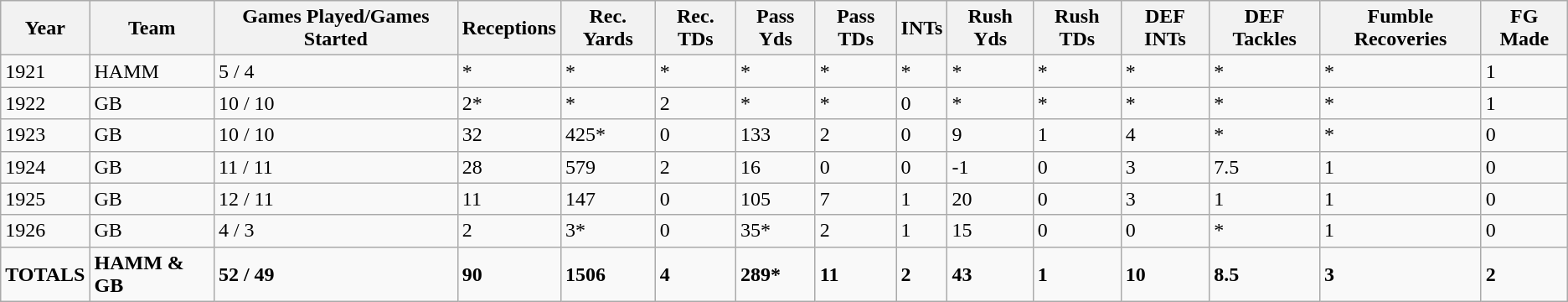<table class="wikitable">
<tr>
<th>Year</th>
<th>Team</th>
<th>Games Played/Games Started</th>
<th>Receptions</th>
<th>Rec. Yards</th>
<th>Rec. TDs</th>
<th>Pass Yds</th>
<th>Pass TDs</th>
<th>INTs</th>
<th>Rush Yds</th>
<th>Rush TDs</th>
<th>DEF INTs</th>
<th>DEF Tackles</th>
<th>Fumble Recoveries</th>
<th>FG Made</th>
</tr>
<tr>
<td>1921</td>
<td>HAMM</td>
<td>5 / 4</td>
<td>*</td>
<td>*</td>
<td>*</td>
<td>*</td>
<td>*</td>
<td>*</td>
<td>*</td>
<td>*</td>
<td>*</td>
<td>*</td>
<td>*</td>
<td>1</td>
</tr>
<tr>
<td>1922</td>
<td>GB</td>
<td>10 / 10</td>
<td>2*</td>
<td>*</td>
<td>2</td>
<td>*</td>
<td>*</td>
<td>0</td>
<td>*</td>
<td>*</td>
<td>*</td>
<td>*</td>
<td>*</td>
<td>1</td>
</tr>
<tr>
<td>1923</td>
<td>GB</td>
<td>10 / 10</td>
<td>32</td>
<td>425*</td>
<td>0</td>
<td>133</td>
<td>2</td>
<td>0</td>
<td>9</td>
<td>1</td>
<td>4</td>
<td>*</td>
<td>*</td>
<td>0</td>
</tr>
<tr>
<td>1924</td>
<td>GB</td>
<td>11 / 11</td>
<td>28</td>
<td>579</td>
<td>2</td>
<td>16</td>
<td>0</td>
<td>0</td>
<td>-1</td>
<td>0</td>
<td>3</td>
<td>7.5</td>
<td>1</td>
<td>0</td>
</tr>
<tr>
<td>1925</td>
<td>GB</td>
<td>12 / 11</td>
<td>11</td>
<td>147</td>
<td>0</td>
<td>105</td>
<td>7</td>
<td>1</td>
<td>20</td>
<td>0</td>
<td>3</td>
<td>1</td>
<td>1</td>
<td>0</td>
</tr>
<tr>
<td>1926</td>
<td>GB</td>
<td>4 / 3</td>
<td>2</td>
<td>3*</td>
<td>0</td>
<td>35*</td>
<td>2</td>
<td>1</td>
<td>15</td>
<td>0</td>
<td>0</td>
<td>*</td>
<td>1</td>
<td>0</td>
</tr>
<tr>
<td><strong>TOTALS</strong></td>
<td><strong>HAMM & GB</strong></td>
<td><strong>52 / 49</strong></td>
<td><strong>90</strong></td>
<td><strong>1506</strong></td>
<td><strong>4</strong></td>
<td><strong>289*</strong></td>
<td><strong>11</strong></td>
<td><strong>2</strong></td>
<td><strong>43</strong></td>
<td><strong>1</strong></td>
<td><strong>10</strong></td>
<td><strong>8.5</strong></td>
<td><strong>3</strong></td>
<td><strong>2</strong></td>
</tr>
</table>
